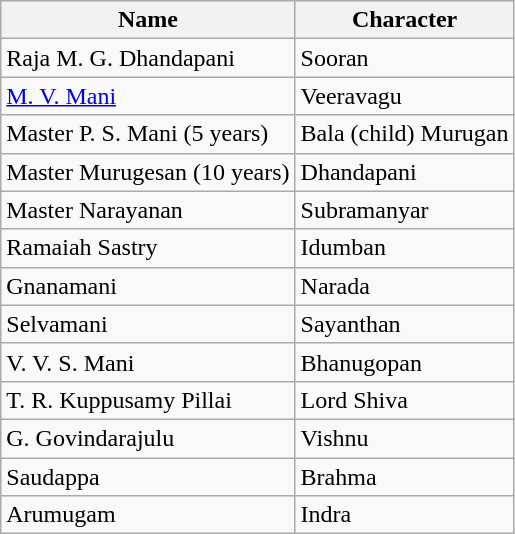<table class="wikitable">
<tr>
<th>Name</th>
<th>Character</th>
</tr>
<tr>
<td>Raja M. G. Dhandapani</td>
<td>Sooran</td>
</tr>
<tr>
<td><a href='#'>M. V. Mani</a></td>
<td>Veeravagu</td>
</tr>
<tr>
<td>Master P. S. Mani (5 years)</td>
<td>Bala (child) Murugan</td>
</tr>
<tr>
<td>Master Murugesan (10 years)</td>
<td>Dhandapani</td>
</tr>
<tr>
<td>Master Narayanan</td>
<td>Subramanyar</td>
</tr>
<tr>
<td>Ramaiah Sastry</td>
<td>Idumban</td>
</tr>
<tr>
<td>Gnanamani</td>
<td>Narada</td>
</tr>
<tr>
<td>Selvamani</td>
<td>Sayanthan</td>
</tr>
<tr>
<td>V. V. S. Mani</td>
<td>Bhanugopan</td>
</tr>
<tr>
<td>T. R. Kuppusamy Pillai</td>
<td>Lord Shiva</td>
</tr>
<tr>
<td>G. Govindarajulu</td>
<td>Vishnu</td>
</tr>
<tr>
<td>Saudappa</td>
<td>Brahma</td>
</tr>
<tr>
<td>Arumugam</td>
<td>Indra</td>
</tr>
</table>
